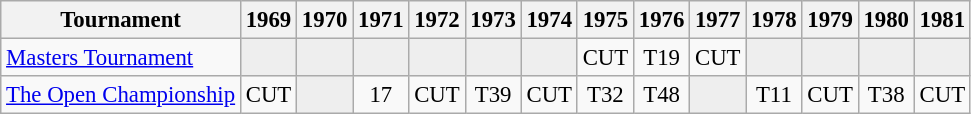<table class="wikitable" style="font-size:95%;text-align:center;">
<tr>
<th>Tournament</th>
<th>1969</th>
<th>1970</th>
<th>1971</th>
<th>1972</th>
<th>1973</th>
<th>1974</th>
<th>1975</th>
<th>1976</th>
<th>1977</th>
<th>1978</th>
<th>1979</th>
<th>1980</th>
<th>1981</th>
</tr>
<tr>
<td align=left><a href='#'>Masters Tournament</a></td>
<td style="background:#eeeeee;"></td>
<td style="background:#eeeeee;"></td>
<td style="background:#eeeeee;"></td>
<td style="background:#eeeeee;"></td>
<td style="background:#eeeeee;"></td>
<td style="background:#eeeeee;"></td>
<td>CUT</td>
<td>T19</td>
<td>CUT</td>
<td style="background:#eeeeee;"></td>
<td style="background:#eeeeee;"></td>
<td style="background:#eeeeee;"></td>
<td style="background:#eeeeee;"></td>
</tr>
<tr>
<td align=left><a href='#'>The Open Championship</a></td>
<td>CUT</td>
<td style="background:#eeeeee;"></td>
<td>17</td>
<td>CUT</td>
<td>T39</td>
<td>CUT</td>
<td>T32</td>
<td>T48</td>
<td style="background:#eeeeee;"></td>
<td>T11</td>
<td>CUT</td>
<td>T38</td>
<td>CUT</td>
</tr>
</table>
